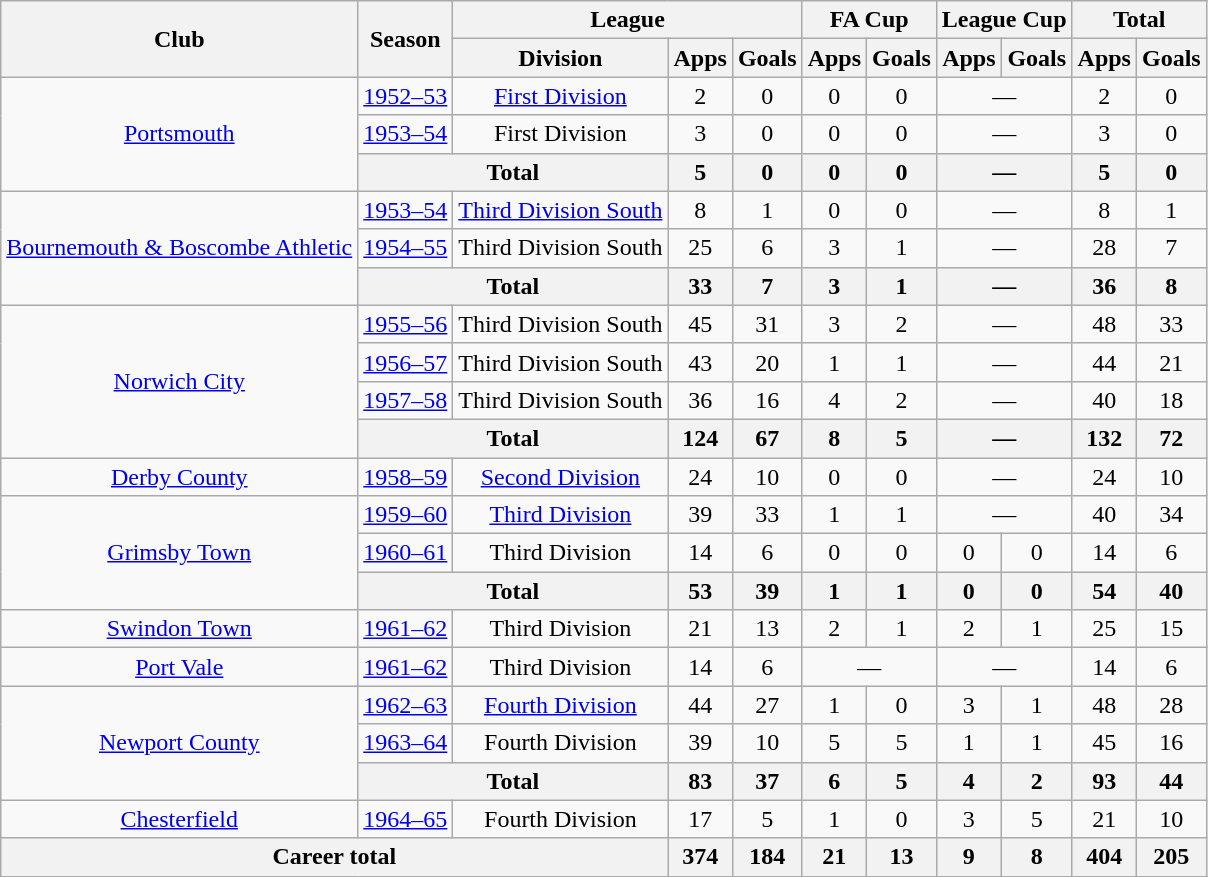<table class="wikitable" style="text-align: center;">
<tr>
<th rowspan="2">Club</th>
<th rowspan="2">Season</th>
<th colspan="3">League</th>
<th colspan="2">FA Cup</th>
<th colspan="2">League Cup</th>
<th colspan="2">Total</th>
</tr>
<tr>
<th>Division</th>
<th>Apps</th>
<th>Goals</th>
<th>Apps</th>
<th>Goals</th>
<th>Apps</th>
<th>Goals</th>
<th>Apps</th>
<th>Goals</th>
</tr>
<tr>
<td rowspan="3"><a href='#'>Portsmouth</a></td>
<td><a href='#'>1952–53</a></td>
<td><a href='#'>First Division</a></td>
<td>2</td>
<td>0</td>
<td>0</td>
<td>0</td>
<td colspan="2">—</td>
<td>2</td>
<td>0</td>
</tr>
<tr>
<td><a href='#'>1953–54</a></td>
<td>First Division</td>
<td>3</td>
<td>0</td>
<td>0</td>
<td>0</td>
<td colspan="2">—</td>
<td>3</td>
<td>0</td>
</tr>
<tr>
<th colspan="2">Total</th>
<th>5</th>
<th>0</th>
<th>0</th>
<th>0</th>
<th colspan="2">—</th>
<th>5</th>
<th>0</th>
</tr>
<tr>
<td rowspan="3"><a href='#'>Bournemouth & Boscombe Athletic</a></td>
<td><a href='#'>1953–54</a></td>
<td><a href='#'>Third Division South</a></td>
<td>8</td>
<td>1</td>
<td>0</td>
<td>0</td>
<td colspan="2">—</td>
<td>8</td>
<td>1</td>
</tr>
<tr>
<td><a href='#'>1954–55</a></td>
<td>Third Division South</td>
<td>25</td>
<td>6</td>
<td>3</td>
<td>1</td>
<td colspan="2">—</td>
<td>28</td>
<td>7</td>
</tr>
<tr>
<th colspan="2">Total</th>
<th>33</th>
<th>7</th>
<th>3</th>
<th>1</th>
<th colspan="2">—</th>
<th>36</th>
<th>8</th>
</tr>
<tr>
<td rowspan="4"><a href='#'>Norwich City</a></td>
<td><a href='#'>1955–56</a></td>
<td>Third Division South</td>
<td>45</td>
<td>31</td>
<td>3</td>
<td>2</td>
<td colspan="2">—</td>
<td>48</td>
<td>33</td>
</tr>
<tr>
<td><a href='#'>1956–57</a></td>
<td>Third Division South</td>
<td>43</td>
<td>20</td>
<td>1</td>
<td>1</td>
<td colspan="2">—</td>
<td>44</td>
<td>21</td>
</tr>
<tr>
<td><a href='#'>1957–58</a></td>
<td>Third Division South</td>
<td>36</td>
<td>16</td>
<td>4</td>
<td>2</td>
<td colspan="2">—</td>
<td>40</td>
<td>18</td>
</tr>
<tr>
<th colspan="2">Total</th>
<th>124</th>
<th>67</th>
<th>8</th>
<th>5</th>
<th colspan="2">—</th>
<th>132</th>
<th>72</th>
</tr>
<tr>
<td><a href='#'>Derby County</a></td>
<td><a href='#'>1958–59</a></td>
<td><a href='#'>Second Division</a></td>
<td>24</td>
<td>10</td>
<td>0</td>
<td>0</td>
<td colspan="2">—</td>
<td>24</td>
<td>10</td>
</tr>
<tr>
<td rowspan="3"><a href='#'>Grimsby Town</a></td>
<td><a href='#'>1959–60</a></td>
<td><a href='#'>Third Division</a></td>
<td>39</td>
<td>33</td>
<td>1</td>
<td>1</td>
<td colspan="2">—</td>
<td>40</td>
<td>34</td>
</tr>
<tr>
<td><a href='#'>1960–61</a></td>
<td>Third Division</td>
<td>14</td>
<td>6</td>
<td>0</td>
<td>0</td>
<td>0</td>
<td>0</td>
<td>14</td>
<td>6</td>
</tr>
<tr>
<th colspan="2">Total</th>
<th>53</th>
<th>39</th>
<th>1</th>
<th>1</th>
<th>0</th>
<th>0</th>
<th>54</th>
<th>40</th>
</tr>
<tr>
<td><a href='#'>Swindon Town</a></td>
<td><a href='#'>1961–62</a></td>
<td>Third Division</td>
<td>21</td>
<td>13</td>
<td>2</td>
<td>1</td>
<td>2</td>
<td>1</td>
<td>25</td>
<td>15</td>
</tr>
<tr>
<td><a href='#'>Port Vale</a></td>
<td><a href='#'>1961–62</a></td>
<td>Third Division</td>
<td>14</td>
<td>6</td>
<td colspan="2">—</td>
<td colspan="2">—</td>
<td>14</td>
<td>6</td>
</tr>
<tr>
<td rowspan="3"><a href='#'>Newport County</a></td>
<td><a href='#'>1962–63</a></td>
<td><a href='#'>Fourth Division</a></td>
<td>44</td>
<td>27</td>
<td>1</td>
<td>0</td>
<td>3</td>
<td>1</td>
<td>48</td>
<td>28</td>
</tr>
<tr>
<td><a href='#'>1963–64</a></td>
<td>Fourth Division</td>
<td>39</td>
<td>10</td>
<td>5</td>
<td>5</td>
<td>1</td>
<td>1</td>
<td>45</td>
<td>16</td>
</tr>
<tr>
<th colspan="2">Total</th>
<th>83</th>
<th>37</th>
<th>6</th>
<th>5</th>
<th>4</th>
<th>2</th>
<th>93</th>
<th>44</th>
</tr>
<tr>
<td><a href='#'>Chesterfield</a></td>
<td><a href='#'>1964–65</a></td>
<td>Fourth Division</td>
<td>17</td>
<td>5</td>
<td>1</td>
<td>0</td>
<td>3</td>
<td>5</td>
<td>21</td>
<td>10</td>
</tr>
<tr>
<th colspan="3">Career total</th>
<th>374</th>
<th>184</th>
<th>21</th>
<th>13</th>
<th>9</th>
<th>8</th>
<th>404</th>
<th>205</th>
</tr>
</table>
